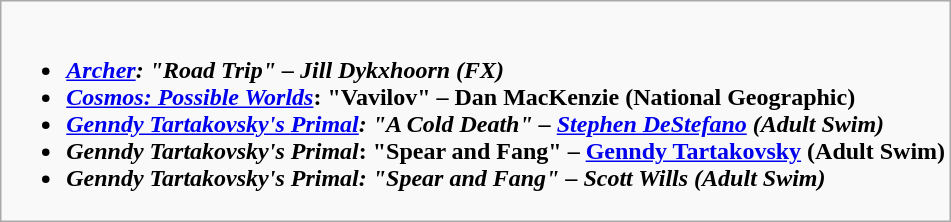<table class="wikitable">
<tr>
<td style="vertical-align:top;"><br><ul><li><strong><em><a href='#'>Archer</a><em>: "Road Trip" – Jill Dykxhoorn (FX)<strong></li><li></em></strong><a href='#'>Cosmos: Possible Worlds</a></em>: "Vavilov" – Dan MacKenzie (National Geographic)</strong></li><li><strong><em><a href='#'>Genndy Tartakovsky's Primal</a><em>: "A Cold Death" – <a href='#'>Stephen DeStefano</a> (Adult Swim)<strong></li><li></em></strong>Genndy Tartakovsky's Primal</em>: "Spear and Fang" – <a href='#'>Genndy Tartakovsky</a> (Adult Swim)</strong></li><li><strong><em>Genndy Tartakovsky's Primal<em>: "Spear and Fang" – Scott Wills (Adult Swim)<strong></li></ul></td>
</tr>
</table>
